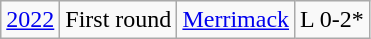<table class="wikitable">
<tr align="center">
<td><a href='#'>2022</a></td>
<td>First round</td>
<td><a href='#'>Merrimack</a></td>
<td>L 0-2*</td>
</tr>
</table>
